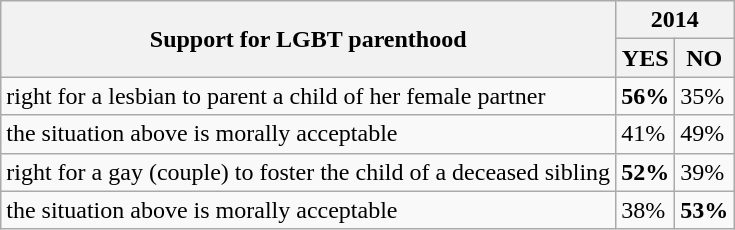<table class="wikitable">
<tr>
<th rowspan=2>Support for LGBT parenthood</th>
<th colspan=2>2014</th>
</tr>
<tr>
<th><strong><span>YES</span></strong></th>
<th><strong><span>NO</span></strong></th>
</tr>
<tr>
<td>right for a lesbian to parent a child of her female partner</td>
<td><strong><span>56%</span></strong></td>
<td>35%</td>
</tr>
<tr>
<td>the situation above is morally acceptable</td>
<td>41%</td>
<td><span>49%</span></td>
</tr>
<tr>
<td>right for a gay (couple) to foster the child of a deceased sibling</td>
<td><strong><span>52%</span></strong></td>
<td>39%</td>
</tr>
<tr>
<td>the situation above is morally acceptable</td>
<td>38%</td>
<td><strong><span>53%</span></strong></td>
</tr>
</table>
